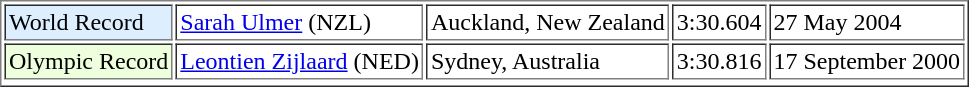<table border = "1" Cellpadding = "2">
<tr>
<td !align="left" bgcolor = "ddeeff">World Record</td>
<td><a href='#'>Sarah Ulmer</a> (NZL)</td>
<td>Auckland, New Zealand</td>
<td>3:30.604</td>
<td>27 May 2004</td>
</tr>
<tr>
<td !align="left" bgcolor = "eeffdd">Olympic Record</td>
<td><a href='#'>Leontien Zijlaard</a> (NED)</td>
<td>Sydney, Australia</td>
<td>3:30.816</td>
<td>17 September 2000</td>
</tr>
<tr>
</tr>
</table>
